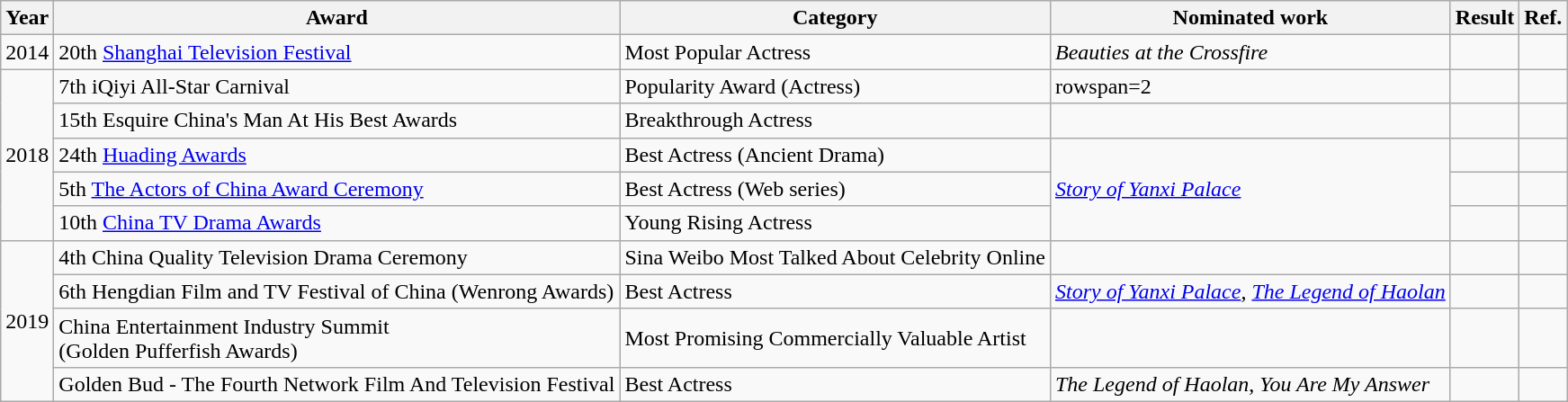<table class="wikitable">
<tr>
<th>Year</th>
<th>Award</th>
<th>Category</th>
<th>Nominated work</th>
<th>Result</th>
<th>Ref.</th>
</tr>
<tr>
<td>2014</td>
<td>20th <a href='#'>Shanghai Television Festival</a></td>
<td>Most Popular Actress</td>
<td><em>Beauties at the Crossfire</em></td>
<td></td>
<td></td>
</tr>
<tr>
<td rowspan=5>2018</td>
<td>7th iQiyi All-Star Carnival</td>
<td>Popularity Award (Actress)</td>
<td>rowspan=2 </td>
<td></td>
<td></td>
</tr>
<tr>
<td>15th Esquire China's Man At His Best Awards</td>
<td>Breakthrough Actress</td>
<td></td>
<td></td>
</tr>
<tr>
<td>24th <a href='#'>Huading Awards</a></td>
<td>Best Actress (Ancient Drama)</td>
<td rowspan=3><em><a href='#'>Story of Yanxi Palace</a></em></td>
<td></td>
<td></td>
</tr>
<tr>
<td>5th <a href='#'>The Actors of China Award Ceremony</a></td>
<td>Best Actress (Web series)</td>
<td></td>
<td></td>
</tr>
<tr>
<td>10th <a href='#'>China TV Drama Awards</a></td>
<td>Young Rising Actress</td>
<td></td>
<td></td>
</tr>
<tr>
<td rowspan=4>2019</td>
<td>4th China Quality Television Drama Ceremony</td>
<td>Sina Weibo Most Talked About Celebrity Online</td>
<td></td>
<td></td>
<td></td>
</tr>
<tr>
<td>6th Hengdian Film and TV Festival of China (Wenrong Awards)</td>
<td>Best Actress</td>
<td><em><a href='#'>Story of Yanxi Palace</a></em>, <em><a href='#'>The Legend of Haolan</a></em></td>
<td></td>
<td></td>
</tr>
<tr>
<td>China Entertainment Industry Summit <br> (Golden Pufferfish Awards)</td>
<td>Most Promising Commercially Valuable Artist</td>
<td></td>
<td></td>
<td></td>
</tr>
<tr>
<td>Golden Bud - The Fourth Network Film And Television Festival</td>
<td>Best Actress</td>
<td><em>The Legend of Haolan</em>, <em>You Are My Answer</em></td>
<td></td>
<td></td>
</tr>
</table>
